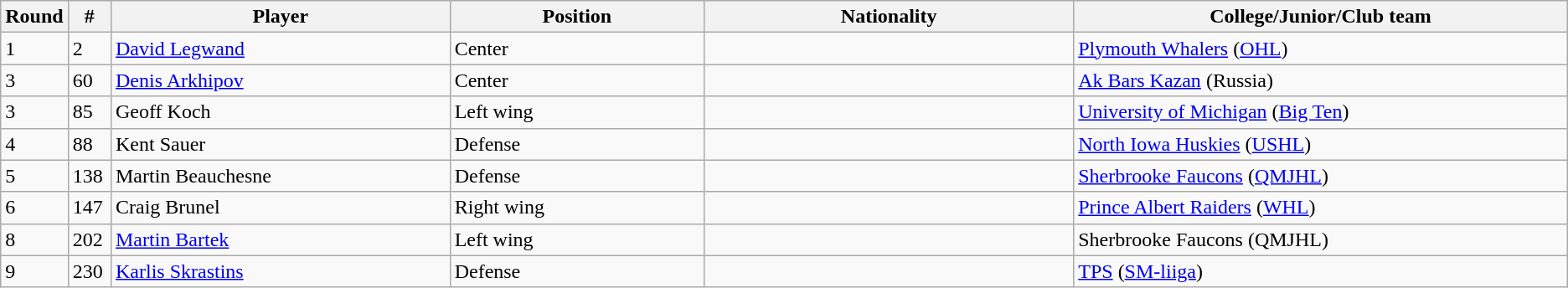<table class="wikitable">
<tr>
<th bgcolor="#DDDDFF" width="2.75%">Round</th>
<th bgcolor="#DDDDFF" width="2.75%">#</th>
<th bgcolor="#DDDDFF" width="22.0%">Player</th>
<th bgcolor="#DDDDFF" width="16.5%">Position</th>
<th bgcolor="#DDDDFF" width="24.0%">Nationality</th>
<th bgcolor="#DDDDFF" width="100.0%">College/Junior/Club team</th>
</tr>
<tr>
<td>1</td>
<td>2</td>
<td><a href='#'>David Legwand</a></td>
<td>Center</td>
<td></td>
<td><a href='#'>Plymouth Whalers</a> (<a href='#'>OHL</a>)</td>
</tr>
<tr>
<td>3</td>
<td>60</td>
<td><a href='#'>Denis Arkhipov</a></td>
<td>Center</td>
<td></td>
<td><a href='#'>Ak Bars Kazan</a> (Russia)</td>
</tr>
<tr>
<td>3</td>
<td>85</td>
<td>Geoff Koch</td>
<td>Left wing</td>
<td></td>
<td><a href='#'>University of Michigan</a> (<a href='#'>Big Ten</a>)</td>
</tr>
<tr>
<td>4</td>
<td>88</td>
<td>Kent Sauer</td>
<td>Defense</td>
<td></td>
<td><a href='#'>North Iowa Huskies</a> (<a href='#'>USHL</a>)</td>
</tr>
<tr>
<td>5</td>
<td>138</td>
<td>Martin Beauchesne</td>
<td>Defense</td>
<td></td>
<td><a href='#'>Sherbrooke Faucons</a> (<a href='#'>QMJHL</a>)</td>
</tr>
<tr>
<td>6</td>
<td>147</td>
<td>Craig Brunel</td>
<td>Right wing</td>
<td></td>
<td><a href='#'>Prince Albert Raiders</a> (<a href='#'>WHL</a>)</td>
</tr>
<tr>
<td>8</td>
<td>202</td>
<td><a href='#'>Martin Bartek</a></td>
<td>Left wing</td>
<td></td>
<td>Sherbrooke Faucons (QMJHL)</td>
</tr>
<tr>
<td>9</td>
<td>230</td>
<td><a href='#'>Karlis Skrastins</a></td>
<td>Defense</td>
<td></td>
<td><a href='#'>TPS</a> (<a href='#'>SM-liiga</a>)</td>
</tr>
</table>
